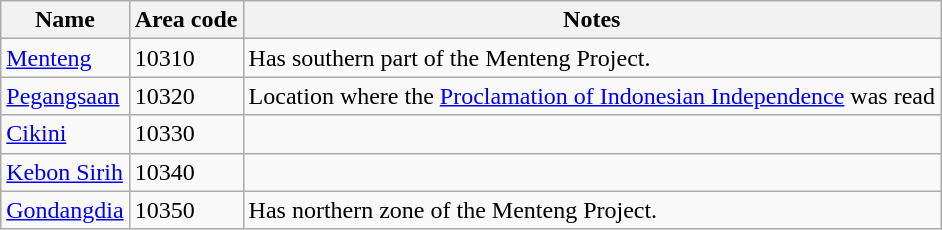<table class=wikitable>
<tr>
<th>Name</th>
<th>Area code</th>
<th>Notes</th>
</tr>
<tr>
<td><a href='#'>Menteng</a></td>
<td>10310</td>
<td>Has southern part of the Menteng Project.</td>
</tr>
<tr>
<td><a href='#'>Pegangsaan</a></td>
<td>10320</td>
<td>Location where the <a href='#'>Proclamation of Indonesian Independence</a> was read</td>
</tr>
<tr>
<td><a href='#'>Cikini</a></td>
<td>10330</td>
<td></td>
</tr>
<tr>
<td><a href='#'>Kebon Sirih</a></td>
<td>10340</td>
<td></td>
</tr>
<tr>
<td><a href='#'>Gondangdia</a></td>
<td>10350</td>
<td>Has northern zone of the Menteng Project.</td>
</tr>
</table>
